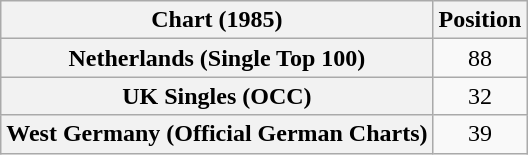<table class="wikitable sortable plainrowheaders" style="text-align:center">
<tr>
<th>Chart (1985)</th>
<th>Position</th>
</tr>
<tr>
<th scope="row">Netherlands (Single Top 100)</th>
<td>88</td>
</tr>
<tr>
<th scope="row">UK Singles (OCC)</th>
<td>32</td>
</tr>
<tr>
<th scope="row">West Germany (Official German Charts)</th>
<td>39</td>
</tr>
</table>
